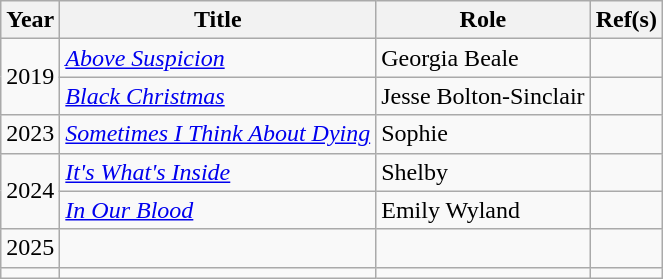<table class="wikitable">
<tr>
<th>Year</th>
<th>Title</th>
<th>Role</th>
<th>Ref(s)</th>
</tr>
<tr>
<td rowspan="2">2019</td>
<td><em><a href='#'>Above Suspicion</a></em></td>
<td>Georgia Beale</td>
<td></td>
</tr>
<tr>
<td><em><a href='#'>Black Christmas</a></em></td>
<td>Jesse Bolton-Sinclair</td>
<td></td>
</tr>
<tr>
<td>2023</td>
<td><em><a href='#'>Sometimes I Think About Dying</a></em></td>
<td>Sophie</td>
<td></td>
</tr>
<tr>
<td rowspan="2">2024</td>
<td><em><a href='#'>It's What's Inside</a></em></td>
<td>Shelby</td>
<td></td>
</tr>
<tr>
<td><em><a href='#'>In Our Blood</a></em></td>
<td>Emily Wyland</td>
<td></td>
</tr>
<tr>
<td>2025</td>
<td></td>
<td></td>
<td></td>
</tr>
<tr>
<td></td>
<td></td>
<td></td>
<td></td>
</tr>
</table>
